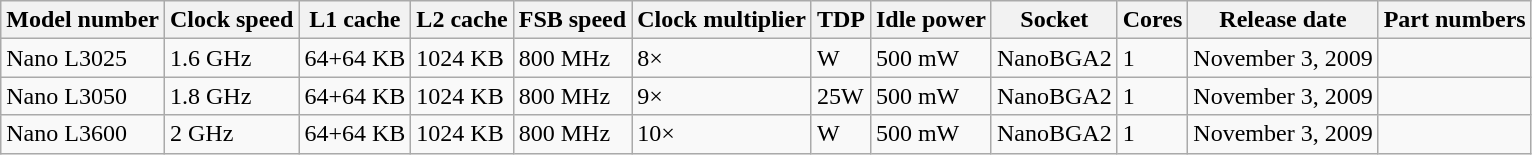<table class="wikitable">
<tr>
<th>Model number</th>
<th>Clock speed</th>
<th>L1 cache</th>
<th>L2 cache</th>
<th>FSB speed</th>
<th>Clock multiplier</th>
<th>TDP</th>
<th>Idle power</th>
<th>Socket</th>
<th>Cores</th>
<th>Release date</th>
<th>Part numbers</th>
</tr>
<tr>
<td>Nano L3025</td>
<td>1.6 GHz</td>
<td>64+64 KB</td>
<td>1024 KB</td>
<td>800 MHz</td>
<td>8×</td>
<td>W</td>
<td>500 mW</td>
<td>NanoBGA2</td>
<td>1</td>
<td>November 3, 2009</td>
<td></td>
</tr>
<tr>
<td>Nano L3050</td>
<td>1.8 GHz</td>
<td>64+64 KB</td>
<td>1024 KB</td>
<td>800 MHz</td>
<td>9×</td>
<td>25W</td>
<td>500 mW</td>
<td>NanoBGA2</td>
<td>1</td>
<td>November 3, 2009</td>
<td></td>
</tr>
<tr>
<td>Nano L3600</td>
<td>2 GHz</td>
<td>64+64 KB</td>
<td>1024 KB</td>
<td>800 MHz</td>
<td>10×</td>
<td>W</td>
<td>500 mW</td>
<td>NanoBGA2</td>
<td>1</td>
<td>November 3, 2009</td>
<td></td>
</tr>
</table>
